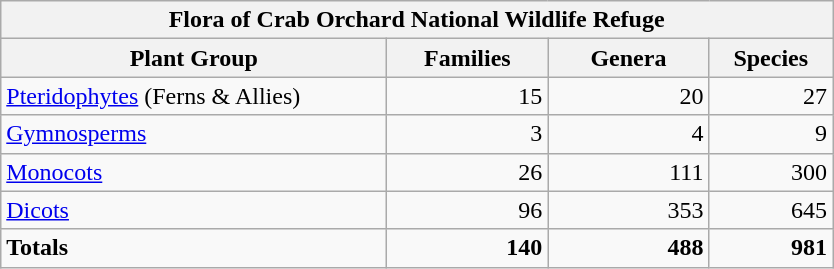<table class="wikitable sortable">
<tr>
<th rowwidth=100px colspan=5>Flora of Crab Orchard National Wildlife Refuge</th>
</tr>
<tr>
<th scope="col" width="250px">Plant Group</th>
<th scope="col" width="100px">Families</th>
<th scope="col" width="100px">Genera</th>
<th scope="col" width="75px">Species</th>
</tr>
<tr>
<td><a href='#'>Pteridophytes</a> (Ferns & Allies)</td>
<td align="right">15</td>
<td align="right">20</td>
<td align="right">27</td>
</tr>
<tr>
<td><a href='#'>Gymnosperms</a></td>
<td align="right">3</td>
<td align="right">4</td>
<td align="right">9</td>
</tr>
<tr>
<td><a href='#'>Monocots</a></td>
<td align="right">26</td>
<td align="right">111</td>
<td align="right">300</td>
</tr>
<tr>
<td><a href='#'>Dicots</a></td>
<td align="right">96</td>
<td align="right">353</td>
<td align="right">645</td>
</tr>
<tr>
<td><strong>Totals</strong></td>
<td align="right"><strong>140</strong></td>
<td align="right"><strong>488</strong></td>
<td align="right"><strong>981</strong></td>
</tr>
</table>
